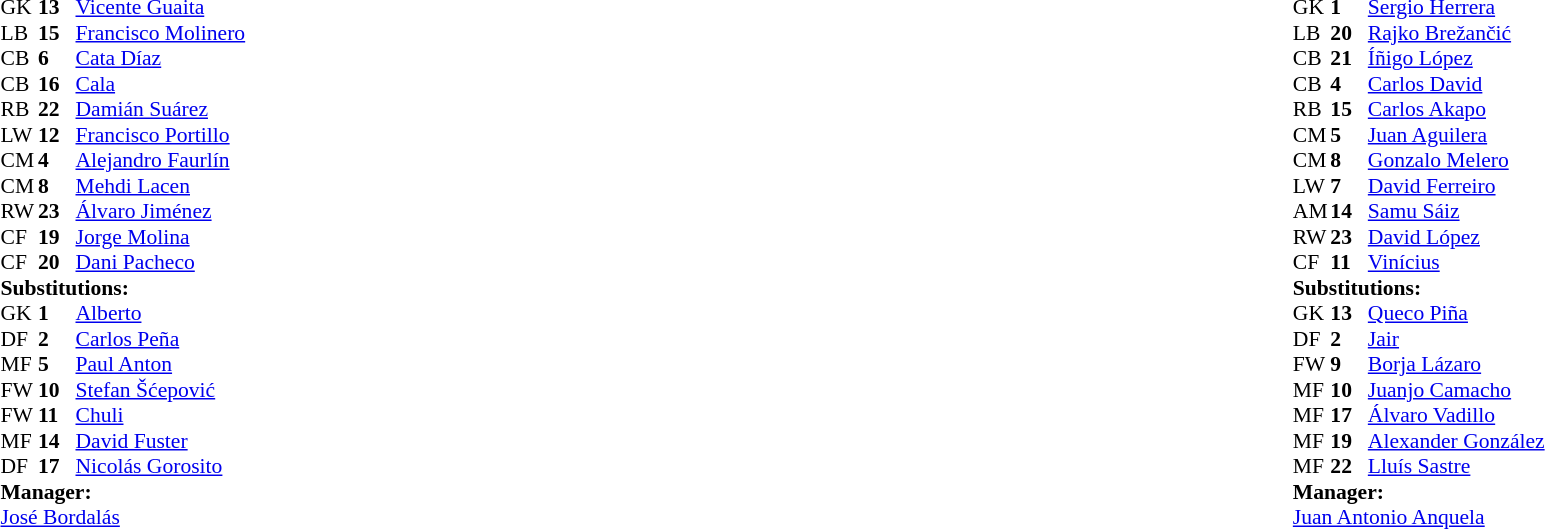<table width="100%">
<tr>
<td valign="top" width="50%"><br><table style="font-size: 90%" cellspacing="0" cellpadding="0">
<tr>
<th width="25"></th>
<th width="25"></th>
</tr>
<tr>
<td>GK</td>
<td><strong>13</strong></td>
<td> <a href='#'>Vicente Guaita</a></td>
</tr>
<tr>
<td>LB</td>
<td><strong>15</strong></td>
<td> <a href='#'>Francisco Molinero</a></td>
<td></td>
</tr>
<tr>
<td>CB</td>
<td><strong>6</strong></td>
<td> <a href='#'>Cata Díaz</a></td>
</tr>
<tr>
<td>CB</td>
<td><strong>16</strong></td>
<td> <a href='#'>Cala</a></td>
</tr>
<tr>
<td>RB</td>
<td><strong>22</strong></td>
<td> <a href='#'>Damián Suárez</a></td>
<td></td>
</tr>
<tr>
<td>LW</td>
<td><strong>12</strong></td>
<td> <a href='#'>Francisco Portillo</a></td>
<td></td>
<td></td>
</tr>
<tr>
<td>CM</td>
<td><strong>4</strong></td>
<td> <a href='#'>Alejandro Faurlín</a></td>
<td></td>
</tr>
<tr>
<td>CM</td>
<td><strong>8</strong></td>
<td> <a href='#'>Mehdi Lacen</a></td>
<td></td>
<td></td>
</tr>
<tr>
<td>RW</td>
<td><strong>23</strong></td>
<td> <a href='#'>Álvaro Jiménez</a></td>
</tr>
<tr>
<td>CF</td>
<td><strong>19</strong></td>
<td> <a href='#'>Jorge Molina</a></td>
<td></td>
<td></td>
</tr>
<tr>
<td>CF</td>
<td><strong>20</strong></td>
<td> <a href='#'>Dani Pacheco</a></td>
<td></td>
<td></td>
</tr>
<tr>
<td colspan=3><strong>Substitutions:</strong></td>
</tr>
<tr>
<td>GK</td>
<td><strong>1</strong></td>
<td> <a href='#'>Alberto</a></td>
</tr>
<tr>
<td>DF</td>
<td><strong>2</strong></td>
<td> <a href='#'>Carlos Peña</a></td>
</tr>
<tr>
<td>MF</td>
<td><strong>5</strong></td>
<td> <a href='#'>Paul Anton</a></td>
<td></td>
<td></td>
</tr>
<tr>
<td>FW</td>
<td><strong>10</strong></td>
<td> <a href='#'>Stefan Šćepović</a></td>
<td></td>
<td></td>
</tr>
<tr>
<td>FW</td>
<td><strong>11</strong></td>
<td> <a href='#'>Chuli</a></td>
<td></td>
</tr>
<tr>
<td>MF</td>
<td><strong>14</strong></td>
<td> <a href='#'>David Fuster</a></td>
<td></td>
<td></td>
</tr>
<tr>
<td>DF</td>
<td><strong>17</strong></td>
<td> <a href='#'>Nicolás Gorosito</a></td>
<td></td>
<td></td>
</tr>
<tr>
<td colspan=3><strong>Manager:</strong></td>
</tr>
<tr>
<td colspan=3> <a href='#'>José Bordalás</a></td>
</tr>
</table>
</td>
<td valign="top"></td>
<td valign="top" width="50%"><br><table style="font-size: 90%" cellspacing="0" cellpadding="0" align="center">
<tr>
<th width=25></th>
<th width=25></th>
</tr>
<tr>
<td>GK</td>
<td><strong>1</strong></td>
<td> <a href='#'>Sergio Herrera</a></td>
</tr>
<tr>
<td>LB</td>
<td><strong>20</strong></td>
<td> <a href='#'>Rajko Brežančić</a></td>
</tr>
<tr>
<td>CB</td>
<td><strong>21</strong></td>
<td> <a href='#'>Íñigo López</a></td>
</tr>
<tr>
<td>CB</td>
<td><strong>4</strong></td>
<td> <a href='#'>Carlos David</a></td>
<td></td>
<td></td>
</tr>
<tr>
<td>RB</td>
<td><strong>15</strong></td>
<td> <a href='#'>Carlos Akapo</a></td>
<td></td>
<td></td>
</tr>
<tr>
<td>CM</td>
<td><strong>5</strong></td>
<td> <a href='#'>Juan Aguilera</a></td>
<td></td>
</tr>
<tr>
<td>CM</td>
<td><strong>8</strong></td>
<td> <a href='#'>Gonzalo Melero</a></td>
</tr>
<tr>
<td>LW</td>
<td><strong>7</strong></td>
<td> <a href='#'>David Ferreiro</a></td>
<td></td>
</tr>
<tr>
<td>AM</td>
<td><strong>14</strong></td>
<td> <a href='#'>Samu Sáiz</a></td>
<td></td>
</tr>
<tr>
<td>RW</td>
<td><strong>23</strong></td>
<td> <a href='#'>David López</a></td>
<td></td>
<td></td>
</tr>
<tr>
<td>CF</td>
<td><strong>11</strong></td>
<td> <a href='#'>Vinícius</a></td>
</tr>
<tr>
<td colspan=3><strong>Substitutions:</strong></td>
</tr>
<tr>
<td>GK</td>
<td><strong>13</strong></td>
<td> <a href='#'>Queco Piña</a></td>
</tr>
<tr>
<td>DF</td>
<td><strong>2</strong></td>
<td> <a href='#'>Jair</a></td>
</tr>
<tr>
<td>FW</td>
<td><strong>9</strong></td>
<td> <a href='#'>Borja Lázaro</a></td>
<td></td>
<td></td>
</tr>
<tr>
<td>MF</td>
<td><strong>10</strong></td>
<td> <a href='#'>Juanjo Camacho</a></td>
<td></td>
<td></td>
</tr>
<tr>
<td>MF</td>
<td><strong>17</strong></td>
<td> <a href='#'>Álvaro Vadillo</a></td>
<td></td>
<td></td>
</tr>
<tr>
<td>MF</td>
<td><strong>19</strong></td>
<td> <a href='#'>Alexander González</a></td>
</tr>
<tr>
<td>MF</td>
<td><strong>22</strong></td>
<td> <a href='#'>Lluís Sastre</a></td>
</tr>
<tr>
<td colspan=3><strong>Manager:</strong></td>
</tr>
<tr>
<td colspan=3> <a href='#'>Juan Antonio Anquela</a></td>
</tr>
</table>
</td>
</tr>
</table>
